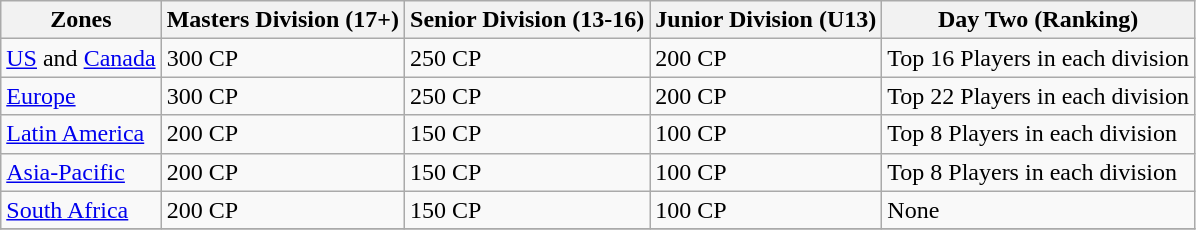<table class="wikitable">
<tr>
<th>Zones</th>
<th>Masters Division (17+)</th>
<th>Senior Division (13-16)</th>
<th>Junior Division (U13)</th>
<th>Day Two (Ranking)</th>
</tr>
<tr>
<td><a href='#'>US</a> and <a href='#'>Canada</a></td>
<td>300 CP</td>
<td>250 CP</td>
<td>200 CP</td>
<td>Top 16 Players in each division</td>
</tr>
<tr>
<td><a href='#'>Europe</a></td>
<td>300 CP</td>
<td>250 CP</td>
<td>200 CP</td>
<td>Top 22 Players in each division</td>
</tr>
<tr>
<td><a href='#'>Latin America</a></td>
<td>200 CP</td>
<td>150 CP</td>
<td>100 CP</td>
<td>Top 8 Players in each division</td>
</tr>
<tr>
<td><a href='#'>Asia-Pacific</a></td>
<td>200 CP</td>
<td>150 CP</td>
<td>100 CP</td>
<td>Top 8 Players in each division</td>
</tr>
<tr>
<td><a href='#'>South Africa</a></td>
<td>200 CP</td>
<td>150 CP</td>
<td>100 CP</td>
<td>None</td>
</tr>
<tr>
</tr>
</table>
